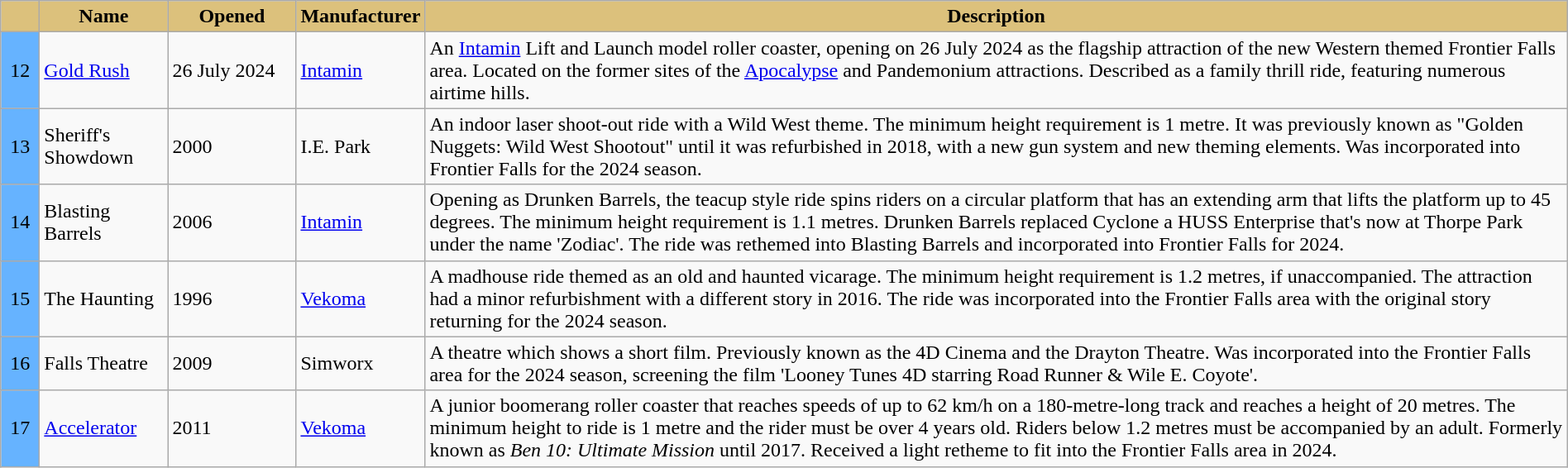<table class="wikitable sortable" style="width: 100%; font sizes: 95%;">
<tr>
<th style="background-color: #dcc17c; width: 1.5em;"></th>
<th style="background-color: #dcc17c; width: 6em;">Name</th>
<th style="background-color: #dcc17c; width: 6em;">Opened</th>
<th style="background-color: #dcc17c; width: 6em;">Manufacturer</th>
<th style="background-color: #dcc17c;">Description</th>
</tr>
<tr>
<td bgcolor="#66b3ff" style="text-align: center;">12</td>
<td><a href='#'>Gold Rush</a></td>
<td>26 July 2024</td>
<td><a href='#'>Intamin</a></td>
<td>An <a href='#'>Intamin</a> Lift and Launch model roller coaster, opening on 26 July 2024 as the flagship attraction of the new Western themed Frontier Falls area. Located on the former sites of the <a href='#'>Apocalypse</a> and Pandemonium attractions. Described as a family thrill ride, featuring numerous airtime hills.</td>
</tr>
<tr>
<td bgcolor="#66b3ff" style="text-align: center;">13</td>
<td>Sheriff's Showdown</td>
<td>2000</td>
<td>I.E. Park</td>
<td>An indoor laser shoot-out ride with a Wild West theme. The minimum height requirement is 1 metre. It was previously known as "Golden Nuggets: Wild West Shootout" until it was refurbished in 2018, with a new gun system and new theming elements. Was incorporated into Frontier Falls for the 2024 season.</td>
</tr>
<tr>
<td bgcolor="#66b3ff" style="text-align: center;">14</td>
<td>Blasting Barrels</td>
<td>2006</td>
<td><a href='#'>Intamin</a></td>
<td>Opening as Drunken Barrels, the teacup style ride spins riders on a circular platform that has an extending arm that lifts the platform up to 45 degrees. The minimum height requirement is 1.1 metres. Drunken Barrels replaced Cyclone a HUSS Enterprise that's now at Thorpe Park under the name 'Zodiac'. The ride was rethemed into Blasting Barrels and incorporated into Frontier Falls for 2024.</td>
</tr>
<tr>
<td bgcolor="#66b3ff" style="text-align: center;">15</td>
<td>The Haunting</td>
<td>1996</td>
<td><a href='#'>Vekoma</a></td>
<td>A madhouse ride themed as an old and haunted vicarage. The minimum height requirement is 1.2 metres, if unaccompanied. The attraction had a minor refurbishment with a different story in 2016. The ride was incorporated into the Frontier Falls area with the original story returning for the 2024 season.</td>
</tr>
<tr>
<td bgcolor="#66b3ff" style="text-align: center;">16</td>
<td>Falls Theatre</td>
<td>2009</td>
<td>Simworx</td>
<td>A theatre which shows a short film. Previously known as the 4D Cinema and the Drayton Theatre. Was incorporated into the Frontier Falls area for the 2024 season, screening the film 'Looney Tunes 4D starring Road Runner & Wile E. Coyote'.</td>
</tr>
<tr>
<td bgcolor="#66b3ff" style="text-align: center;">17</td>
<td><a href='#'>Accelerator</a></td>
<td>2011</td>
<td><a href='#'>Vekoma</a></td>
<td>A junior boomerang roller coaster that reaches speeds of up to 62 km/h on a 180-metre-long track and reaches a height of 20 metres. The minimum height to ride is 1 metre and the rider must be over 4 years old. Riders below 1.2 metres must be accompanied by an adult. Formerly known as <em>Ben 10: Ultimate Mission</em> until 2017. Received a light retheme to fit into the Frontier Falls area in 2024.</td>
</tr>
</table>
